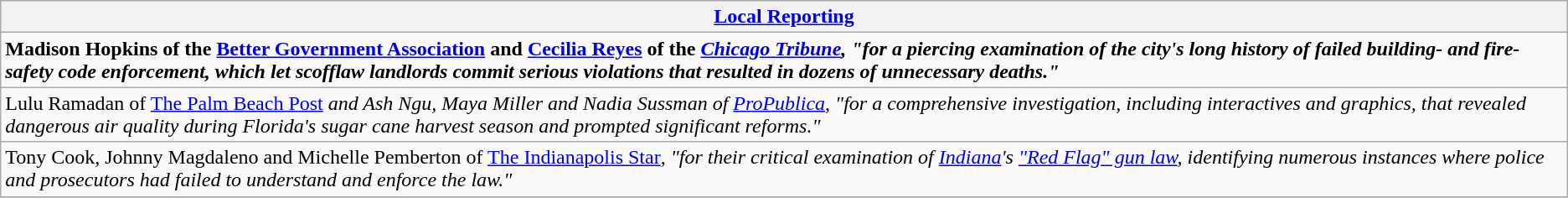<table class="wikitable" style="float:left; float:none;">
<tr>
<th><a href='#'>Local Reporting</a></th>
</tr>
<tr>
<td><strong>Madison Hopkins of the <a href='#'>Better Government Association</a> and <a href='#'>Cecilia Reyes</a> of the <em><a href='#'>Chicago Tribune</a><strong><em>, "for a piercing examination of the city's long history of failed building- and fire-safety code enforcement, which let scofflaw landlords commit serious violations that resulted in dozens of unnecessary deaths."</td>
</tr>
<tr>
<td>Lulu Ramadan of </em><a href='#'>The Palm Beach Post</a><em> and Ash Ngu, Maya Miller and Nadia Sussman of <a href='#'>ProPublica</a>, "for a comprehensive investigation, including interactives and graphics, that revealed dangerous air quality during Florida's sugar cane harvest season and prompted significant reforms."</td>
</tr>
<tr>
<td>Tony Cook, Johnny Magdaleno and Michelle Pemberton of </em><a href='#'>The Indianapolis Star</a><em>, "for their critical examination of <a href='#'>Indiana</a>'s <a href='#'>"Red Flag" gun law</a>, identifying numerous instances where police and prosecutors had failed to understand and enforce the law."</td>
</tr>
<tr>
</tr>
</table>
